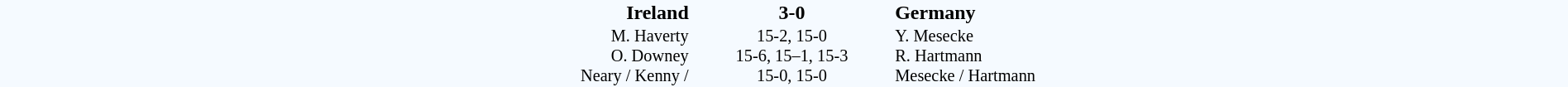<table style="width: 100%; background:#F5FAFF;" cellspacing="0">
<tr>
<td align=center rowspan=3 width=20%><br></td>
</tr>
<tr>
<td width=24% align=right><strong>Ireland</strong></td>
<td align=center width=13%><strong>3-0</strong></td>
<td width=24%><strong>Germany</strong></td>
<td style=font-size:85% rowspan=3 valign=middle align=center></td>
</tr>
<tr style=font-size:85%>
<td align=right valign=top>M. Haverty <br>O. Downey<br>Neary / Kenny /</td>
<td align=center>15-2, 15-0<br>15-6, 15–1, 15-3<br>15-0, 15-0</td>
<td>Y. Mesecke<br>R. Hartmann<br>Mesecke / Hartmann</td>
</tr>
</table>
